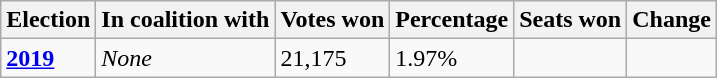<table class="wikitable">
<tr>
<th>Election</th>
<th>In coalition with</th>
<th>Votes won</th>
<th>Percentage</th>
<th>Seats won</th>
<th>Change</th>
</tr>
<tr>
<td><a href='#'><strong>2019</strong></a></td>
<td><em>None</em></td>
<td>21,175</td>
<td>1.97%</td>
<td></td>
<td></td>
</tr>
</table>
